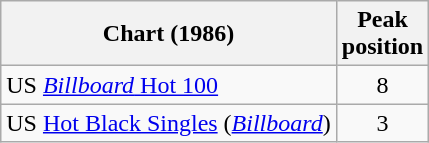<table class="wikitable sortable">
<tr>
<th>Chart (1986)</th>
<th>Peak<br>position</th>
</tr>
<tr>
<td>US <a href='#'><em>Billboard</em> Hot 100</a></td>
<td style="text-align:center;">8</td>
</tr>
<tr>
<td>US <a href='#'>Hot Black Singles</a> (<em><a href='#'>Billboard</a></em>)</td>
<td style="text-align:center;">3</td>
</tr>
</table>
